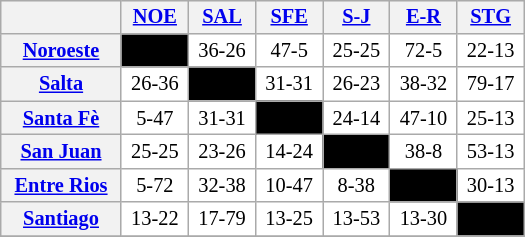<table align="left" width="350" cellspacing="0" cellpadding="3" style="background-color: #f9f9f9; font-size: 85%; text-align: center" class="wikitable">
<tr style="background:#00000;">
<th align="left"> </th>
<th><a href='#'>NOE</a></th>
<th><a href='#'>SAL</a></th>
<th><a href='#'>SFE</a></th>
<th><a href='#'>S-J</a></th>
<th><a href='#'>E-R</a></th>
<th><a href='#'>STG</a></th>
</tr>
<tr ! style="background:#FFFFFF;">
<th><a href='#'>Noroeste</a></th>
<td style="background:#000000">––––</td>
<td>36-26</td>
<td>47-5</td>
<td>25-25</td>
<td>72-5</td>
<td>22-13</td>
</tr>
<tr ! style="background:#FFFFFF;">
<th><a href='#'>Salta</a></th>
<td>26-36</td>
<td style="background:#000000">––––</td>
<td>31-31</td>
<td>26-23</td>
<td>38-32</td>
<td>79-17</td>
</tr>
<tr ! style="background:#FFFFFF;">
<th><a href='#'>Santa Fè</a></th>
<td>5-47</td>
<td>31-31</td>
<td style="background:#000000">––––</td>
<td>24-14</td>
<td>47-10</td>
<td>25-13</td>
</tr>
<tr ! style="background:#FFFFFF;">
<th><a href='#'>San Juan</a></th>
<td>25-25</td>
<td>23-26</td>
<td>14-24</td>
<td style="background:#000000">––––</td>
<td>38-8</td>
<td>53-13</td>
</tr>
<tr ! style="background:#FFFFFF;">
<th><a href='#'>Entre Rios</a></th>
<td>5-72</td>
<td>32-38</td>
<td>10-47</td>
<td>8-38</td>
<td style="background:#000000">––––</td>
<td>30-13</td>
</tr>
<tr ! style="background:#FFFFFF;">
<th><a href='#'>Santiago</a></th>
<td>13-22</td>
<td>17-79</td>
<td>13-25</td>
<td>13-53</td>
<td>13-30</td>
<td style="background:#000000">––––</td>
</tr>
<tr>
</tr>
</table>
